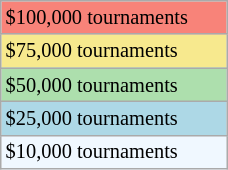<table class="wikitable" style="font-size:85%;" width=12%>
<tr style="background:#f88379;">
<td>$100,000 tournaments</td>
</tr>
<tr style="background:#f7e98e;">
<td>$75,000 tournaments</td>
</tr>
<tr style="background:#addfad;">
<td>$50,000 tournaments</td>
</tr>
<tr style="background:lightblue;">
<td>$25,000 tournaments</td>
</tr>
<tr style="background:#f0f8ff;">
<td>$10,000 tournaments</td>
</tr>
</table>
